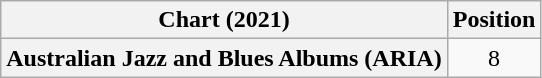<table class="wikitable sortable plainrowheaders" style="text-align:center">
<tr>
<th scope="col">Chart (2021)</th>
<th scope="col">Position</th>
</tr>
<tr>
<th scope="row">Australian Jazz and Blues Albums (ARIA)</th>
<td>8</td>
</tr>
</table>
